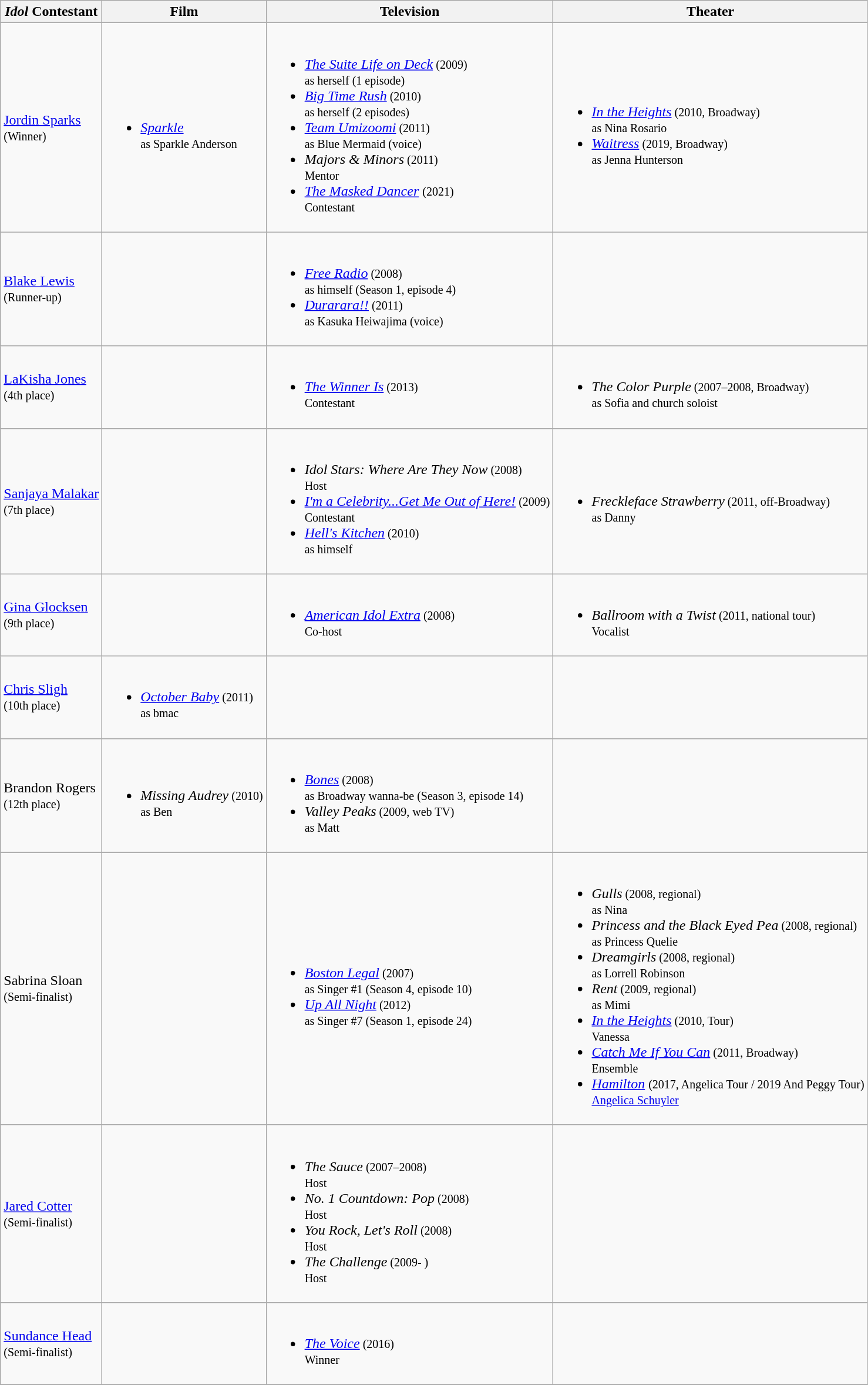<table class="wikitable">
<tr>
<th><em>Idol</em> Contestant</th>
<th>Film</th>
<th>Television</th>
<th>Theater</th>
</tr>
<tr>
<td><a href='#'>Jordin Sparks</a><br><small>(Winner)</small></td>
<td><br><ul><li><em><a href='#'>Sparkle</a></em><small><br>as Sparkle Anderson</small></li></ul></td>
<td><br><ul><li><em><a href='#'>The Suite Life on Deck</a></em><small> (2009)<br>as herself (1 episode)</small></li><li><em><a href='#'>Big Time Rush</a></em><small> (2010)<br>as herself (2 episodes)</small></li><li><em><a href='#'>Team Umizoomi</a></em><small> (2011)<br>as Blue Mermaid (voice)</small></li><li><em>Majors & Minors</em><small> (2011)<br>Mentor</small></li><li><em><a href='#'>The Masked Dancer</a></em> <small> (2021)<br>Contestant</small></li></ul></td>
<td><br><ul><li><em><a href='#'>In the Heights</a></em><small> (2010, Broadway)<br>as Nina Rosario</small></li><li><em><a href='#'>Waitress</a></em><small> (2019, Broadway)<br> as Jenna Hunterson</small></li></ul></td>
</tr>
<tr>
<td><a href='#'>Blake Lewis</a><br><small>(Runner-up)</small></td>
<td></td>
<td><br><ul><li><em><a href='#'>Free Radio</a></em><small> (2008)<br>as himself (Season 1, episode 4)</small></li><li><em><a href='#'>Durarara!!</a></em><small> (2011)<br>as Kasuka Heiwajima (voice)</small></li></ul></td>
<td></td>
</tr>
<tr>
<td><a href='#'>LaKisha Jones</a><br><small>(4th place)</small></td>
<td></td>
<td><br><ul><li><em><a href='#'>The Winner Is</a></em><small> (2013)<br>Contestant</small></li></ul></td>
<td><br><ul><li><em>The Color Purple</em><small> (2007–2008, Broadway)<br>as Sofia and church soloist</small></li></ul></td>
</tr>
<tr>
<td><a href='#'>Sanjaya Malakar</a><br><small>(7th place)</small></td>
<td></td>
<td><br><ul><li><em>Idol Stars: Where Are They Now</em><small> (2008) <br>Host</small></li><li><em><a href='#'>I'm a Celebrity...Get Me Out of Here!</a></em><small> (2009)<br>Contestant</small></li><li><em><a href='#'>Hell's Kitchen</a></em><small> (2010) <br>as himself</small></li></ul></td>
<td><br><ul><li><em>Freckleface Strawberry</em><small> (2011, off-Broadway)<br>as Danny</small></li></ul></td>
</tr>
<tr>
<td><a href='#'>Gina Glocksen</a><br><small>(9th place)</small></td>
<td></td>
<td><br><ul><li><em><a href='#'>American Idol Extra</a></em><small> (2008)<br>Co-host</small></li></ul></td>
<td><br><ul><li><em>Ballroom with a Twist</em><small> (2011, national tour)<br>Vocalist</small></li></ul></td>
</tr>
<tr>
<td><a href='#'>Chris Sligh</a><br><small>(10th place)</small></td>
<td><br><ul><li><em><a href='#'>October Baby</a></em><small> (2011)<br>as bmac</small></li></ul></td>
<td></td>
<td></td>
</tr>
<tr>
<td>Brandon Rogers<br><small>(12th place)</small></td>
<td><br><ul><li><em>Missing Audrey</em><small> (2010)<br>as Ben</small></li></ul></td>
<td><br><ul><li><em><a href='#'>Bones</a></em><small> (2008)<br>as Broadway wanna-be (Season 3, episode 14)</small></li><li><em>Valley Peaks</em><small> (2009, web TV)<br>as Matt</small></li></ul></td>
<td></td>
</tr>
<tr>
<td>Sabrina Sloan<br><small>(Semi-finalist)</small></td>
<td></td>
<td><br><ul><li><em><a href='#'>Boston Legal</a></em><small> (2007)<br>as Singer #1 (Season 4, episode 10)</small></li><li><em><a href='#'>Up All Night</a></em><small> (2012)<br>as Singer #7 (Season 1, episode 24)</small></li></ul></td>
<td><br><ul><li><em>Gulls</em><small> (2008, regional)<br>as Nina</small></li><li><em>Princess and the Black Eyed Pea</em><small> (2008, regional)<br>as Princess Quelie</small></li><li><em>Dreamgirls</em><small> (2008, regional)<br>as Lorrell Robinson</small></li><li><em>Rent</em><small> (2009, regional)<br>as Mimi</small></li><li><em><a href='#'>In the Heights</a></em><small> (2010, Tour)<br>Vanessa</small></li><li><em><a href='#'>Catch Me If You Can</a></em><small> (2011, Broadway)<br>Ensemble</small></li><li><em><a href='#'>Hamilton</a></em> <small> (2017, Angelica Tour / 2019 And Peggy Tour)<br> <a href='#'>Angelica Schuyler</a></small></li></ul></td>
</tr>
<tr>
<td><a href='#'>Jared Cotter</a><br><small>(Semi-finalist)</small></td>
<td></td>
<td><br><ul><li><em>The Sauce</em><small> (2007–2008)<br>Host</small></li><li><em>No. 1 Countdown: Pop</em><small> (2008)<br>Host</small></li><li><em>You Rock, Let's Roll</em><small> (2008)<br>Host</small></li><li><em>The Challenge</em><small> (2009- )</small><br><small> Host</small></li></ul></td>
<td></td>
</tr>
<tr>
<td><a href='#'>Sundance Head</a><br><small>(Semi-finalist)</small></td>
<td></td>
<td><br><ul><li><em><a href='#'>The Voice</a></em><small> (2016)<br>Winner</small></li></ul></td>
<td></td>
</tr>
<tr>
</tr>
</table>
